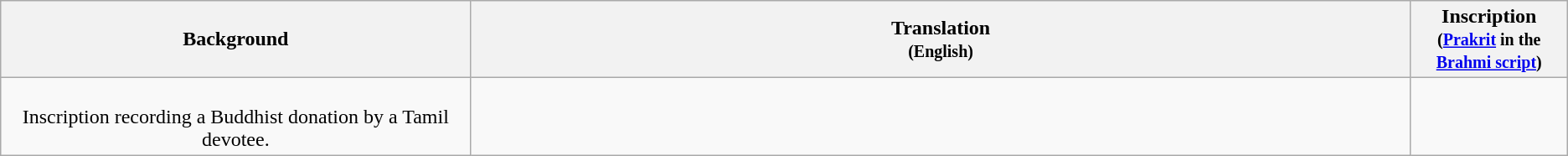<table class="wikitable centre">
<tr>
<th scope="col" align=left>Background<br></th>
<th>Translation<br><small>(English)</small></th>
<th>Inscription<br><small>(<a href='#'>Prakrit</a> in the <a href='#'>Brahmi script</a>)</small></th>
</tr>
<tr>
<td align=center width="30%"><br>Inscription recording a Buddhist donation by a Tamil devotee.</td>
<td align=left></td>
<td align=center width="10%"></td>
</tr>
</table>
